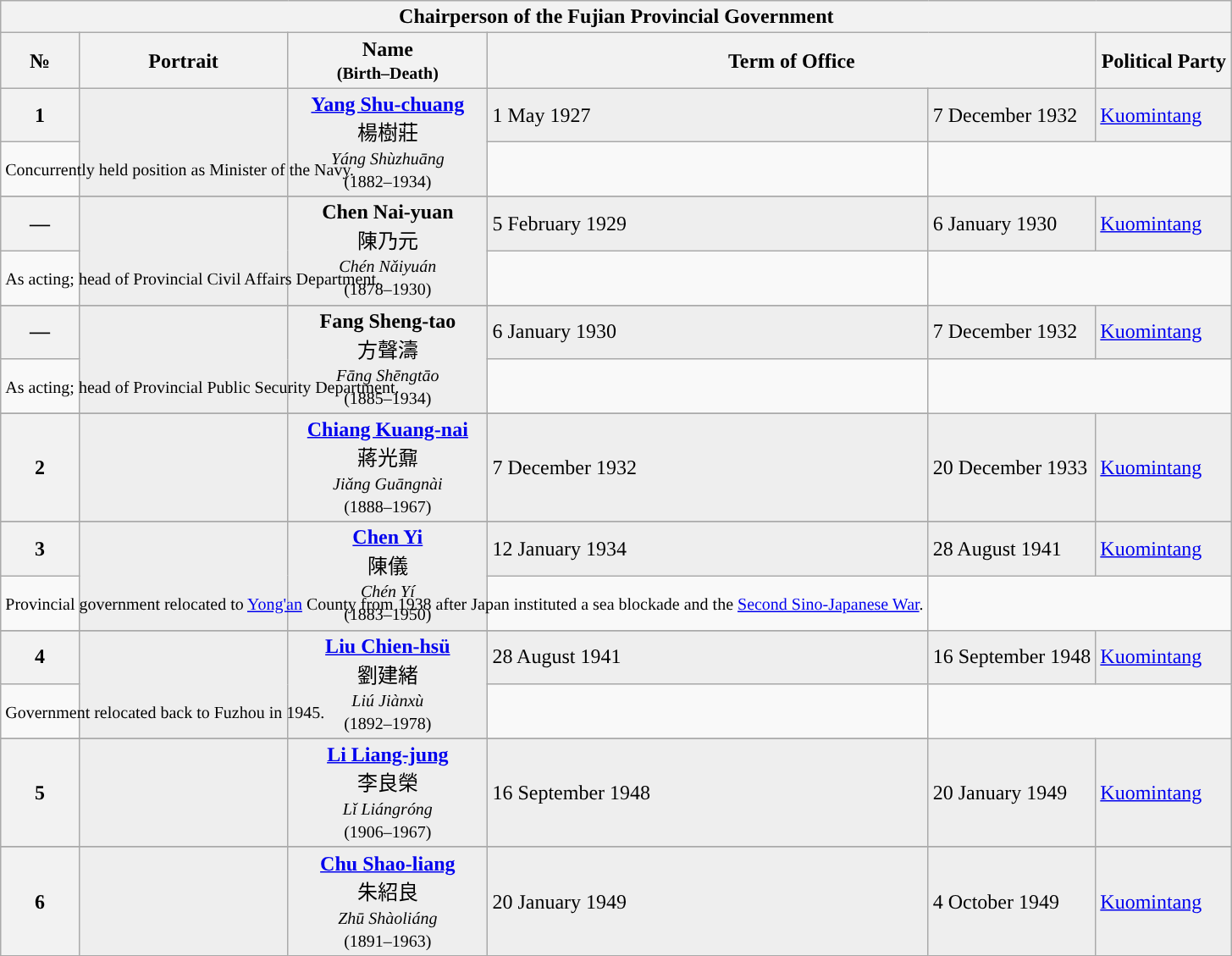<table class="wikitable">
<tr>
<th colspan=6>Chairperson of the Fujian Provincial Government</th>
</tr>
<tr>
<th>№</th>
<th>Portrait</th>
<th width=150px>Name<br><small>(Birth–Death)</small></th>
<th colspan=2 width=200px>Term of Office</th>
<th width=100px>Political Party</th>
</tr>
<tr - bgcolor=#EEEEEE>
<th style="background:">1</th>
<td rowspan=2 align=center></td>
<td rowspan=2 align=center><strong><a href='#'>Yang Shu-chuang</a></strong><br><span>楊樹莊</span><br><small><em>Yáng Shùzhuāng</em><br>(1882–1934)</small></td>
<td>1 May 1927</td>
<td>7 December 1932</td>
<td><a href='#'>Kuomintang</a></td>
</tr>
<tr>
<td colspan=4><small>Concurrently held position as Minister of the Navy.</small></td>
</tr>
<tr ->
</tr>
<tr - bgcolor=#EEEEEE>
<th style="background:">—</th>
<td rowspan=2 align=center></td>
<td rowspan=2 align=center><strong>Chen Nai-yuan</strong><br><span>陳乃元</span><br><small><em>Chén Nǎiyuán</em><br>(1878–1930)</small></td>
<td>5 February 1929</td>
<td>6 January 1930</td>
<td><a href='#'>Kuomintang</a></td>
</tr>
<tr>
<td colspan=4><small>As acting; head of Provincial Civil Affairs Department.</small></td>
</tr>
<tr ->
</tr>
<tr - bgcolor=#EEEEEE>
<th style="background:">—</th>
<td rowspan=2 align=center></td>
<td rowspan=2 align=center><strong>Fang Sheng-tao</strong><br><span>方聲濤</span><br><small><em>Fāng Shēngtāo</em><br>(1885–1934)</small></td>
<td>6 January 1930</td>
<td>7 December 1932</td>
<td><a href='#'>Kuomintang</a></td>
</tr>
<tr>
<td colspan=4><small>As acting; head of Provincial Public Security Department.</small></td>
</tr>
<tr ->
</tr>
<tr - bgcolor=#EEEEEE>
<th style="background:">2</th>
<td align=center></td>
<td align=center><strong><a href='#'>Chiang Kuang-nai</a></strong><br><span>蔣光鼐</span><br><small><em>Jiǎng Guāngnài</em><br>(1888–1967)</small></td>
<td>7 December 1932</td>
<td>20 December 1933</td>
<td><a href='#'>Kuomintang</a></td>
</tr>
<tr ->
</tr>
<tr - bgcolor=#EEEEEE>
<th style="background:">3</th>
<td rowspan=2 align=center></td>
<td rowspan=2 align=center><strong><a href='#'>Chen Yi</a></strong><br><span>陳儀</span><br><small><em>Chén Yí</em><br>(1883–1950)</small></td>
<td>12 January 1934</td>
<td>28 August 1941</td>
<td><a href='#'>Kuomintang</a></td>
</tr>
<tr>
<td colspan=4><small>Provincial government relocated to <a href='#'>Yong'an</a> County from 1938 after Japan instituted a sea blockade and the <a href='#'>Second Sino-Japanese War</a>.</small></td>
</tr>
<tr ->
</tr>
<tr - bgcolor=#EEEEEE>
<th style="background:">4</th>
<td rowspan=2 align=center></td>
<td rowspan=2 align=center><strong><a href='#'>Liu Chien-hsü</a></strong><br><span>劉建緒</span><br><small><em>Liú Jiànxù</em><br>(1892–1978)</small></td>
<td>28 August 1941</td>
<td>16 September 1948</td>
<td><a href='#'>Kuomintang</a></td>
</tr>
<tr>
<td colspan=4><small>Government relocated back to Fuzhou in 1945.</small></td>
</tr>
<tr ->
</tr>
<tr - bgcolor=#EEEEEE>
<th style="background:">5</th>
<td align=center></td>
<td align=center><strong><a href='#'>Li Liang-jung</a></strong><br><span>李良榮</span><br><small><em>Lǐ Liángróng</em><br>(1906–1967)</small></td>
<td>16 September 1948</td>
<td>20 January 1949</td>
<td><a href='#'>Kuomintang</a></td>
</tr>
<tr ->
</tr>
<tr - bgcolor=#EEEEEE>
<th style="background:">6</th>
<td align=center></td>
<td align=center><strong><a href='#'>Chu Shao-liang</a></strong><br><span>朱紹良</span><br><small><em>Zhū Shàoliáng</em><br>(1891–1963)</small></td>
<td>20 January 1949</td>
<td>4 October 1949</td>
<td><a href='#'>Kuomintang</a></td>
</tr>
<tr ->
</tr>
</table>
